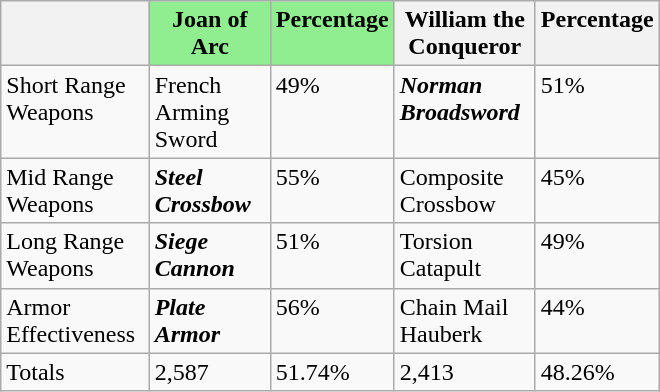<table class="wikitable" style="text-align:left; width:440px; height:200px">
<tr valign="top">
<th style="width:120px;"></th>
<th style="width:120px; background:lightgreen;">Joan of Arc</th>
<th style="width:40px; background:lightgreen;">Percentage</th>
<th style="width:120px;">William the Conqueror</th>
<th style="width:40px;">Percentage</th>
</tr>
<tr valign="top">
<td>Short Range Weapons</td>
<td>French Arming Sword</td>
<td>49%</td>
<td><strong><em>Norman Broadsword</em></strong></td>
<td>51%</td>
</tr>
<tr valign="top">
<td>Mid Range Weapons</td>
<td><strong><em>Steel Crossbow</em></strong></td>
<td>55%</td>
<td>Composite Crossbow</td>
<td>45%</td>
</tr>
<tr valign="top">
<td>Long Range Weapons</td>
<td><strong><em>Siege Cannon</em></strong></td>
<td>51%</td>
<td>Torsion Catapult</td>
<td>49%</td>
</tr>
<tr valign="top">
<td>Armor Effectiveness</td>
<td><strong><em>Plate Armor</em></strong></td>
<td>56%</td>
<td>Chain Mail Hauberk</td>
<td>44%</td>
</tr>
<tr valign="top">
<td>Totals</td>
<td>2,587</td>
<td>51.74%</td>
<td>2,413</td>
<td>48.26%</td>
</tr>
</table>
